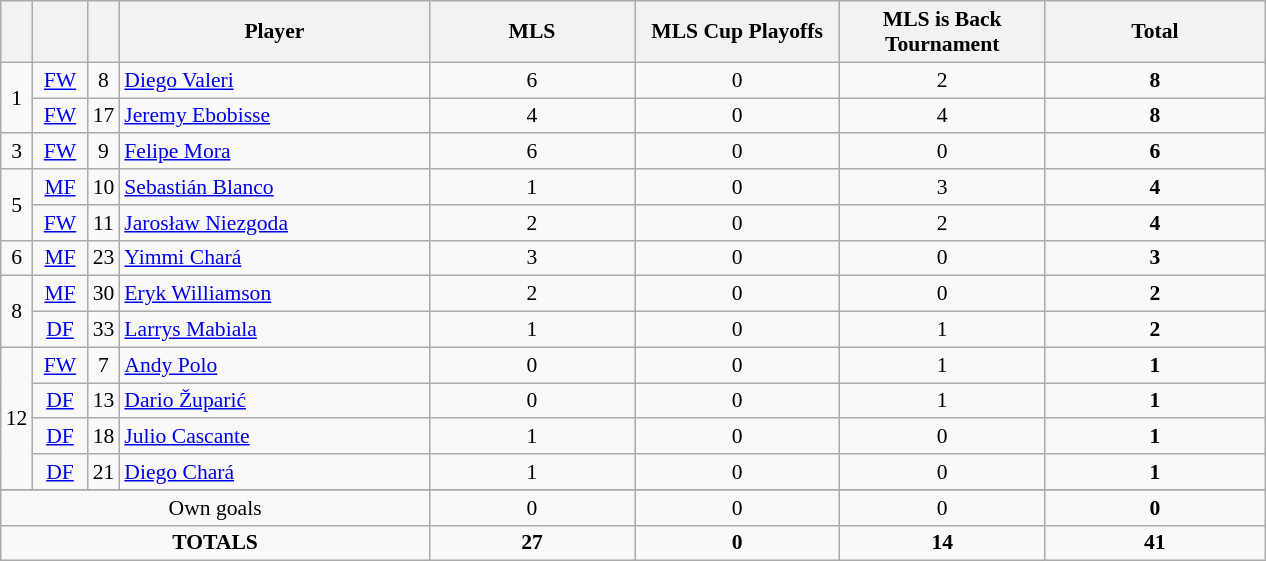<table class="wikitable sortable" style="font-size: 90%; text-align: center;">
<tr>
<th width=10></th>
<th width=30></th>
<th width=10></th>
<th width=200>Player</th>
<th width=130>MLS</th>
<th width=130>MLS Cup Playoffs</th>
<th width=130>MLS is Back Tournament</th>
<th width=140>Total</th>
</tr>
<tr>
<td rowspan="2">1</td>
<td><a href='#'>FW</a></td>
<td>8</td>
<td align=left> <a href='#'>Diego Valeri</a></td>
<td>6</td>
<td>0</td>
<td>2</td>
<td><strong>8</strong></td>
</tr>
<tr>
<td><a href='#'>FW</a></td>
<td>17</td>
<td align=left> <a href='#'>Jeremy Ebobisse</a></td>
<td>4</td>
<td>0</td>
<td>4</td>
<td><strong>8</strong></td>
</tr>
<tr>
<td>3</td>
<td><a href='#'>FW</a></td>
<td>9</td>
<td align=left> <a href='#'>Felipe Mora</a></td>
<td>6</td>
<td>0</td>
<td>0</td>
<td><strong>6</strong></td>
</tr>
<tr>
<td rowspan="2">5</td>
<td><a href='#'>MF</a></td>
<td>10</td>
<td align=left> <a href='#'>Sebastián Blanco</a></td>
<td>1</td>
<td>0</td>
<td>3</td>
<td><strong>4</strong></td>
</tr>
<tr>
<td><a href='#'>FW</a></td>
<td>11</td>
<td align=left> <a href='#'>Jarosław Niezgoda</a></td>
<td>2</td>
<td>0</td>
<td>2</td>
<td><strong>4</strong></td>
</tr>
<tr>
<td>6</td>
<td><a href='#'>MF</a></td>
<td>23</td>
<td align=left> <a href='#'>Yimmi Chará</a></td>
<td>3</td>
<td>0</td>
<td>0</td>
<td><strong>3</strong></td>
</tr>
<tr>
<td rowspan="2">8</td>
<td><a href='#'>MF</a></td>
<td>30</td>
<td align=left> <a href='#'>Eryk Williamson</a></td>
<td>2</td>
<td>0</td>
<td>0</td>
<td><strong>2</strong></td>
</tr>
<tr>
<td><a href='#'>DF</a></td>
<td>33</td>
<td align=left> <a href='#'>Larrys Mabiala</a></td>
<td>1</td>
<td>0</td>
<td>1</td>
<td><strong>2</strong></td>
</tr>
<tr>
<td rowspan="4">12</td>
<td><a href='#'>FW</a></td>
<td>7</td>
<td align=left> <a href='#'>Andy Polo</a></td>
<td>0</td>
<td>0</td>
<td>1</td>
<td><strong>1</strong></td>
</tr>
<tr>
<td><a href='#'>DF</a></td>
<td>13</td>
<td align=left> <a href='#'>Dario Župarić</a></td>
<td>0</td>
<td>0</td>
<td>1</td>
<td><strong>1</strong></td>
</tr>
<tr>
<td><a href='#'>DF</a></td>
<td>18</td>
<td align=left> <a href='#'>Julio Cascante</a></td>
<td>1</td>
<td>0</td>
<td>0</td>
<td><strong>1</strong></td>
</tr>
<tr>
<td><a href='#'>DF</a></td>
<td>21</td>
<td align=left> <a href='#'>Diego Chará</a></td>
<td>1</td>
<td>0</td>
<td>0</td>
<td><strong>1</strong></td>
</tr>
<tr>
</tr>
<tr class="sortbottom">
<td colspan="4">Own goals</td>
<td>0</td>
<td>0</td>
<td>0</td>
<td><strong>0</strong></td>
</tr>
<tr class="sortbottom">
<td colspan=4><strong>TOTALS</strong></td>
<td><strong>27</strong></td>
<td><strong>0</strong></td>
<td><strong>14</strong></td>
<td><strong>41</strong></td>
</tr>
</table>
